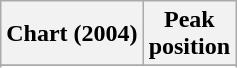<table class="wikitable sortable plainrowheaders">
<tr>
<th>Chart (2004)</th>
<th>Peak<br>position</th>
</tr>
<tr>
</tr>
<tr>
</tr>
</table>
